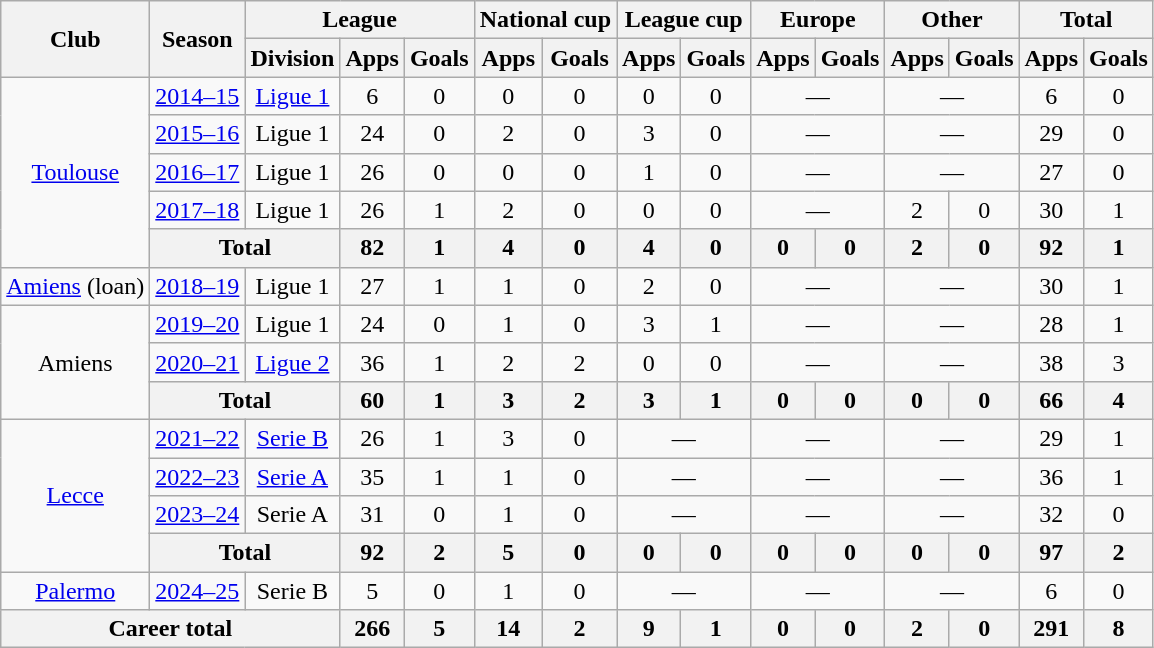<table class="wikitable" style="text-align:center">
<tr>
<th rowspan="2">Club</th>
<th rowspan="2">Season</th>
<th colspan="3">League</th>
<th colspan="2">National cup</th>
<th colspan="2">League cup</th>
<th colspan="2">Europe</th>
<th colspan="2">Other</th>
<th colspan="2">Total</th>
</tr>
<tr>
<th>Division</th>
<th>Apps</th>
<th>Goals</th>
<th>Apps</th>
<th>Goals</th>
<th>Apps</th>
<th>Goals</th>
<th>Apps</th>
<th>Goals</th>
<th>Apps</th>
<th>Goals</th>
<th>Apps</th>
<th>Goals</th>
</tr>
<tr>
<td rowspan="5"><a href='#'>Toulouse</a></td>
<td><a href='#'>2014–15</a></td>
<td><a href='#'>Ligue 1</a></td>
<td>6</td>
<td>0</td>
<td>0</td>
<td>0</td>
<td>0</td>
<td>0</td>
<td colspan="2">—</td>
<td colspan="2">—</td>
<td>6</td>
<td>0</td>
</tr>
<tr>
<td><a href='#'>2015–16</a></td>
<td>Ligue 1</td>
<td>24</td>
<td>0</td>
<td>2</td>
<td>0</td>
<td>3</td>
<td>0</td>
<td colspan="2">—</td>
<td colspan="2">—</td>
<td>29</td>
<td>0</td>
</tr>
<tr>
<td><a href='#'>2016–17</a></td>
<td>Ligue 1</td>
<td>26</td>
<td>0</td>
<td>0</td>
<td>0</td>
<td>1</td>
<td>0</td>
<td colspan="2">—</td>
<td colspan="2">—</td>
<td>27</td>
<td>0</td>
</tr>
<tr>
<td><a href='#'>2017–18</a></td>
<td>Ligue 1</td>
<td>26</td>
<td>1</td>
<td>2</td>
<td>0</td>
<td>0</td>
<td>0</td>
<td colspan="2">—</td>
<td>2</td>
<td>0</td>
<td>30</td>
<td>1</td>
</tr>
<tr>
<th colspan="2">Total</th>
<th>82</th>
<th>1</th>
<th>4</th>
<th>0</th>
<th>4</th>
<th>0</th>
<th>0</th>
<th>0</th>
<th>2</th>
<th>0</th>
<th>92</th>
<th>1</th>
</tr>
<tr>
<td><a href='#'>Amiens</a> (loan)</td>
<td><a href='#'>2018–19</a></td>
<td>Ligue 1</td>
<td>27</td>
<td>1</td>
<td>1</td>
<td>0</td>
<td>2</td>
<td>0</td>
<td colspan="2">—</td>
<td colspan="2">—</td>
<td>30</td>
<td>1</td>
</tr>
<tr>
<td rowspan="3">Amiens</td>
<td><a href='#'>2019–20</a></td>
<td>Ligue 1</td>
<td>24</td>
<td>0</td>
<td>1</td>
<td>0</td>
<td>3</td>
<td>1</td>
<td colspan="2">—</td>
<td colspan="2">—</td>
<td>28</td>
<td>1</td>
</tr>
<tr>
<td><a href='#'>2020–21</a></td>
<td><a href='#'>Ligue 2</a></td>
<td>36</td>
<td>1</td>
<td>2</td>
<td>2</td>
<td>0</td>
<td>0</td>
<td colspan="2">—</td>
<td colspan="2">—</td>
<td>38</td>
<td>3</td>
</tr>
<tr>
<th colspan="2">Total</th>
<th>60</th>
<th>1</th>
<th>3</th>
<th>2</th>
<th>3</th>
<th>1</th>
<th>0</th>
<th>0</th>
<th>0</th>
<th>0</th>
<th>66</th>
<th>4</th>
</tr>
<tr>
<td rowspan="4"><a href='#'>Lecce</a></td>
<td><a href='#'>2021–22</a></td>
<td><a href='#'>Serie B</a></td>
<td>26</td>
<td>1</td>
<td>3</td>
<td>0</td>
<td colspan="2">—</td>
<td colspan="2">—</td>
<td colspan="2">—</td>
<td>29</td>
<td>1</td>
</tr>
<tr>
<td><a href='#'>2022–23</a></td>
<td><a href='#'>Serie A</a></td>
<td>35</td>
<td>1</td>
<td>1</td>
<td>0</td>
<td colspan="2">—</td>
<td colspan="2">—</td>
<td colspan="2">—</td>
<td>36</td>
<td>1</td>
</tr>
<tr>
<td><a href='#'>2023–24</a></td>
<td>Serie A</td>
<td>31</td>
<td>0</td>
<td>1</td>
<td>0</td>
<td colspan="2">—</td>
<td colspan="2">—</td>
<td colspan="2">—</td>
<td>32</td>
<td>0</td>
</tr>
<tr>
<th colspan="2">Total</th>
<th>92</th>
<th>2</th>
<th>5</th>
<th>0</th>
<th>0</th>
<th>0</th>
<th>0</th>
<th>0</th>
<th>0</th>
<th>0</th>
<th>97</th>
<th>2</th>
</tr>
<tr>
<td><a href='#'>Palermo</a></td>
<td><a href='#'>2024–25</a></td>
<td>Serie B</td>
<td>5</td>
<td>0</td>
<td>1</td>
<td>0</td>
<td colspan="2">—</td>
<td colspan="2">—</td>
<td colspan="2">—</td>
<td>6</td>
<td>0</td>
</tr>
<tr>
<th colspan="3">Career total</th>
<th>266</th>
<th>5</th>
<th>14</th>
<th>2</th>
<th>9</th>
<th>1</th>
<th>0</th>
<th>0</th>
<th>2</th>
<th>0</th>
<th>291</th>
<th>8</th>
</tr>
</table>
